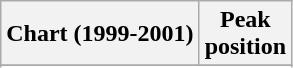<table class="wikitable sortable plainrowheaders">
<tr>
<th>Chart (1999-2001)</th>
<th>Peak<br>position</th>
</tr>
<tr>
</tr>
<tr>
</tr>
<tr>
</tr>
<tr>
</tr>
<tr>
</tr>
<tr>
</tr>
</table>
